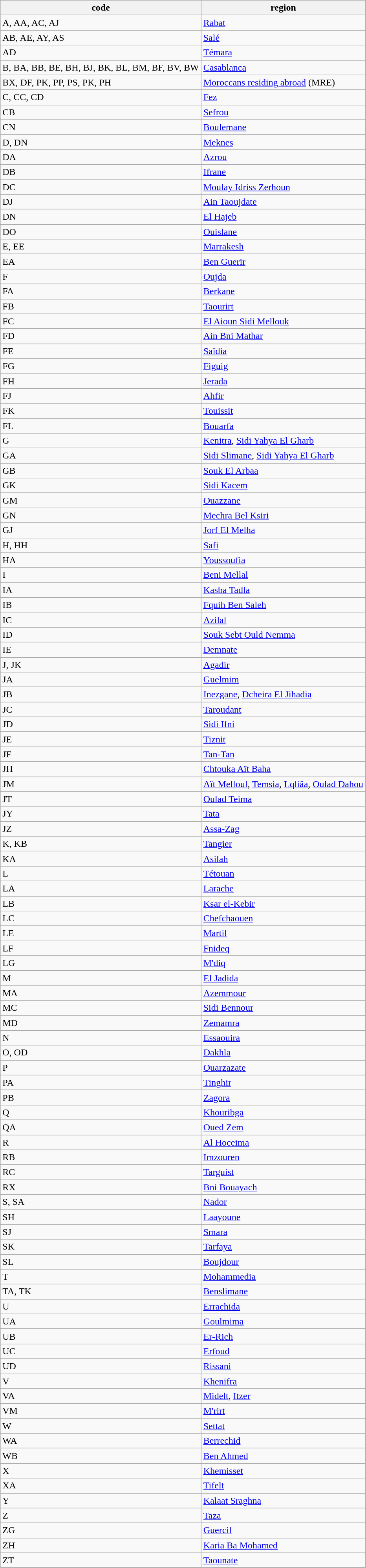<table class="wikitable">
<tr>
<th>code</th>
<th>region</th>
</tr>
<tr>
<td>A, AA, AC, AJ</td>
<td><a href='#'>Rabat</a></td>
</tr>
<tr>
<td>AB, AE, AY, AS</td>
<td><a href='#'>Salé</a></td>
</tr>
<tr>
<td>AD</td>
<td><a href='#'>Témara</a></td>
</tr>
<tr>
<td>B, BA, BB, BE, BH, BJ, BK, BL, BM, BF, BV, BW</td>
<td><a href='#'>Casablanca</a></td>
</tr>
<tr>
<td>BX, DF, PK, PP, PS, PK, PH</td>
<td><a href='#'>Moroccans residing abroad</a> (MRE)</td>
</tr>
<tr>
<td>C, CC, CD</td>
<td><a href='#'>Fez</a></td>
</tr>
<tr>
<td>CB</td>
<td><a href='#'>Sefrou</a></td>
</tr>
<tr>
<td>CN</td>
<td><a href='#'>Boulemane</a></td>
</tr>
<tr>
<td>D, DN</td>
<td><a href='#'>Meknes</a></td>
</tr>
<tr>
<td>DA</td>
<td><a href='#'>Azrou</a></td>
</tr>
<tr>
<td>DB</td>
<td><a href='#'>Ifrane</a></td>
</tr>
<tr>
<td>DC</td>
<td><a href='#'>Moulay Idriss Zerhoun</a></td>
</tr>
<tr>
<td>DJ</td>
<td><a href='#'>Ain Taoujdate</a></td>
</tr>
<tr>
<td>DN</td>
<td><a href='#'>El Hajeb</a></td>
</tr>
<tr>
<td>DO</td>
<td><a href='#'>Ouislane</a></td>
</tr>
<tr>
<td>E, EE</td>
<td><a href='#'>Marrakesh</a></td>
</tr>
<tr>
<td>EA</td>
<td><a href='#'>Ben Guerir</a></td>
</tr>
<tr>
<td>F</td>
<td><a href='#'>Oujda</a></td>
</tr>
<tr>
<td>FA</td>
<td><a href='#'>Berkane</a></td>
</tr>
<tr>
<td>FB</td>
<td><a href='#'>Taourirt</a></td>
</tr>
<tr>
<td>FC</td>
<td><a href='#'>El Aioun Sidi Mellouk</a></td>
</tr>
<tr>
<td>FD</td>
<td><a href='#'>Ain Bni Mathar</a></td>
</tr>
<tr>
<td>FE</td>
<td><a href='#'>Saïdia</a></td>
</tr>
<tr>
<td>FG</td>
<td><a href='#'>Figuig</a></td>
</tr>
<tr>
<td>FH</td>
<td><a href='#'>Jerada</a></td>
</tr>
<tr>
<td>FJ</td>
<td><a href='#'>Ahfir</a></td>
</tr>
<tr>
<td>FK</td>
<td><a href='#'>Touissit</a></td>
</tr>
<tr>
<td>FL</td>
<td><a href='#'>Bouarfa</a></td>
</tr>
<tr>
<td>G</td>
<td><a href='#'>Kenitra</a>, <a href='#'>Sidi Yahya El Gharb</a></td>
</tr>
<tr>
<td>GA</td>
<td><a href='#'>Sidi Slimane</a>, <a href='#'>Sidi Yahya El Gharb</a></td>
</tr>
<tr>
<td>GB</td>
<td><a href='#'>Souk El Arbaa</a></td>
</tr>
<tr>
<td>GK</td>
<td><a href='#'>Sidi Kacem</a></td>
</tr>
<tr>
<td>GM</td>
<td><a href='#'>Ouazzane</a></td>
</tr>
<tr>
<td>GN</td>
<td><a href='#'>Mechra Bel Ksiri</a></td>
</tr>
<tr>
<td>GJ</td>
<td><a href='#'>Jorf El Melha</a></td>
</tr>
<tr>
<td>H, HH</td>
<td><a href='#'>Safi</a></td>
</tr>
<tr>
<td>HA</td>
<td><a href='#'>Youssoufia</a></td>
</tr>
<tr>
<td>I</td>
<td><a href='#'>Beni Mellal</a></td>
</tr>
<tr>
<td>IA</td>
<td><a href='#'>Kasba Tadla</a></td>
</tr>
<tr>
<td>IB</td>
<td><a href='#'>Fquih Ben Saleh</a></td>
</tr>
<tr>
<td>IC</td>
<td><a href='#'>Azilal</a></td>
</tr>
<tr>
<td>ID</td>
<td><a href='#'>Souk Sebt Ould Nemma</a></td>
</tr>
<tr>
<td>IE</td>
<td><a href='#'>Demnate</a></td>
</tr>
<tr>
<td>J, JK</td>
<td><a href='#'>Agadir</a></td>
</tr>
<tr>
<td>JA</td>
<td><a href='#'>Guelmim</a></td>
</tr>
<tr>
<td>JB</td>
<td><a href='#'>Inezgane</a>, <a href='#'>Dcheira El Jihadia</a></td>
</tr>
<tr>
<td>JC</td>
<td><a href='#'>Taroudant</a></td>
</tr>
<tr>
<td>JD</td>
<td><a href='#'>Sidi Ifni</a></td>
</tr>
<tr>
<td>JE</td>
<td><a href='#'>Tiznit</a></td>
</tr>
<tr>
<td>JF</td>
<td><a href='#'>Tan-Tan</a></td>
</tr>
<tr>
<td>JH</td>
<td><a href='#'>Chtouka Aït Baha</a></td>
</tr>
<tr>
<td>JM</td>
<td><a href='#'>Aït Melloul</a>, <a href='#'>Temsia</a>, <a href='#'>Lqliâa</a>, <a href='#'>Oulad Dahou</a></td>
</tr>
<tr>
<td>JT</td>
<td><a href='#'>Oulad Teima</a></td>
</tr>
<tr>
<td>JY</td>
<td><a href='#'>Tata</a></td>
</tr>
<tr>
<td>JZ</td>
<td><a href='#'>Assa-Zag</a></td>
</tr>
<tr>
<td>K, KB</td>
<td><a href='#'>Tangier</a></td>
</tr>
<tr>
<td>KA</td>
<td><a href='#'>Asilah</a></td>
</tr>
<tr>
<td>L</td>
<td><a href='#'>Tétouan</a></td>
</tr>
<tr>
<td>LA</td>
<td><a href='#'>Larache</a></td>
</tr>
<tr>
<td>LB</td>
<td><a href='#'>Ksar el-Kebir</a></td>
</tr>
<tr>
<td>LC</td>
<td><a href='#'>Chefchaouen</a></td>
</tr>
<tr>
<td>LE</td>
<td><a href='#'>Martil</a></td>
</tr>
<tr>
<td>LF</td>
<td><a href='#'>Fnideq</a></td>
</tr>
<tr>
<td>LG</td>
<td><a href='#'>M'diq</a></td>
</tr>
<tr>
<td>M</td>
<td><a href='#'>El Jadida</a></td>
</tr>
<tr>
<td>MA</td>
<td><a href='#'>Azemmour</a></td>
</tr>
<tr>
<td>MC</td>
<td><a href='#'>Sidi Bennour</a></td>
</tr>
<tr>
<td>MD</td>
<td><a href='#'>Zemamra</a></td>
</tr>
<tr>
<td>N</td>
<td><a href='#'>Essaouira</a></td>
</tr>
<tr>
<td>O, OD</td>
<td><a href='#'>Dakhla</a></td>
</tr>
<tr>
<td>P</td>
<td><a href='#'>Ouarzazate</a></td>
</tr>
<tr>
<td>PA</td>
<td><a href='#'>Tinghir</a></td>
</tr>
<tr>
<td>PB</td>
<td><a href='#'>Zagora</a></td>
</tr>
<tr>
<td>Q</td>
<td><a href='#'>Khouribga</a></td>
</tr>
<tr>
<td>QA</td>
<td><a href='#'>Oued Zem</a></td>
</tr>
<tr>
<td>R</td>
<td><a href='#'>Al Hoceima</a></td>
</tr>
<tr>
<td>RB</td>
<td><a href='#'>Imzouren</a></td>
</tr>
<tr>
<td>RC</td>
<td><a href='#'>Targuist</a></td>
</tr>
<tr>
<td>RX</td>
<td><a href='#'>Bni Bouayach</a></td>
</tr>
<tr>
<td>S, SA</td>
<td><a href='#'>Nador</a></td>
</tr>
<tr>
<td>SH</td>
<td><a href='#'>Laayoune</a></td>
</tr>
<tr>
<td>SJ</td>
<td><a href='#'>Smara</a></td>
</tr>
<tr>
<td>SK</td>
<td><a href='#'>Tarfaya</a></td>
</tr>
<tr>
<td>SL</td>
<td><a href='#'>Boujdour</a></td>
</tr>
<tr>
<td>T</td>
<td><a href='#'>Mohammedia</a></td>
</tr>
<tr>
<td>TA, TK</td>
<td><a href='#'>Benslimane</a></td>
</tr>
<tr>
<td>U</td>
<td><a href='#'>Errachida</a></td>
</tr>
<tr>
<td>UA</td>
<td><a href='#'>Goulmima</a></td>
</tr>
<tr>
<td>UB</td>
<td><a href='#'>Er-Rich</a></td>
</tr>
<tr>
<td>UC</td>
<td><a href='#'>Erfoud</a></td>
</tr>
<tr>
<td>UD</td>
<td><a href='#'>Rissani</a></td>
</tr>
<tr>
<td>V</td>
<td><a href='#'>Khenifra</a></td>
</tr>
<tr>
<td>VA</td>
<td><a href='#'>Midelt</a>, <a href='#'>Itzer</a></td>
</tr>
<tr>
<td>VM</td>
<td><a href='#'>M'rirt</a></td>
</tr>
<tr>
<td>W</td>
<td><a href='#'>Settat</a></td>
</tr>
<tr>
<td>WA</td>
<td><a href='#'>Berrechid</a></td>
</tr>
<tr>
<td>WB</td>
<td><a href='#'>Ben Ahmed</a></td>
</tr>
<tr>
<td>X</td>
<td><a href='#'>Khemisset</a></td>
</tr>
<tr>
<td>XA</td>
<td><a href='#'>Tifelt</a></td>
</tr>
<tr>
<td>Y</td>
<td><a href='#'>Kalaat Sraghna</a></td>
</tr>
<tr>
<td>Z</td>
<td><a href='#'>Taza</a></td>
</tr>
<tr>
<td>ZG</td>
<td><a href='#'>Guercif</a></td>
</tr>
<tr>
<td>ZH</td>
<td><a href='#'>Karia Ba Mohamed</a></td>
</tr>
<tr>
<td>ZT</td>
<td><a href='#'>Taounate</a></td>
</tr>
</table>
